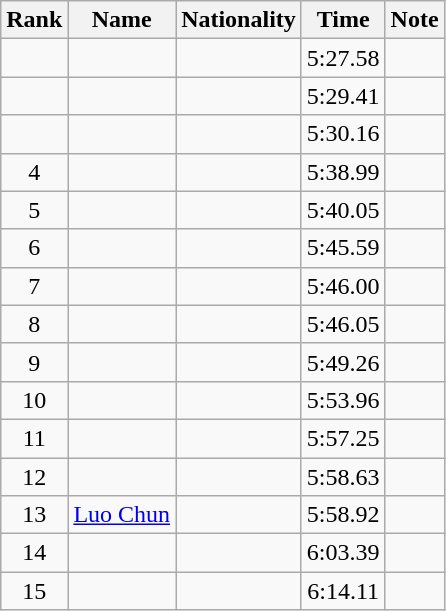<table class="wikitable sortable" style="text-align:center">
<tr>
<th>Rank</th>
<th>Name</th>
<th>Nationality</th>
<th>Time</th>
<th>Note</th>
</tr>
<tr>
<td></td>
<td align=left></td>
<td align=left></td>
<td>5:27.58</td>
<td></td>
</tr>
<tr>
<td></td>
<td align=left></td>
<td align=left></td>
<td>5:29.41</td>
<td></td>
</tr>
<tr>
<td></td>
<td align=left></td>
<td align=left></td>
<td>5:30.16</td>
<td></td>
</tr>
<tr>
<td>4</td>
<td align=left></td>
<td align=left></td>
<td>5:38.99</td>
<td></td>
</tr>
<tr>
<td>5</td>
<td align=left></td>
<td align=left></td>
<td>5:40.05</td>
<td></td>
</tr>
<tr>
<td>6</td>
<td align=left></td>
<td align=left></td>
<td>5:45.59</td>
<td></td>
</tr>
<tr>
<td>7</td>
<td align=left></td>
<td align=left></td>
<td>5:46.00</td>
<td></td>
</tr>
<tr>
<td>8</td>
<td align=left></td>
<td align=left></td>
<td>5:46.05</td>
<td></td>
</tr>
<tr>
<td>9</td>
<td align=left></td>
<td align=left></td>
<td>5:49.26</td>
<td></td>
</tr>
<tr>
<td>10</td>
<td align=left></td>
<td align=left></td>
<td>5:53.96</td>
<td></td>
</tr>
<tr>
<td>11</td>
<td align=left></td>
<td align=left></td>
<td>5:57.25</td>
<td></td>
</tr>
<tr>
<td>12</td>
<td align=left></td>
<td align=left></td>
<td>5:58.63</td>
<td></td>
</tr>
<tr>
<td>13</td>
<td align=left><a href='#'>Luo Chun</a></td>
<td align=left></td>
<td>5:58.92</td>
<td></td>
</tr>
<tr>
<td>14</td>
<td align=left></td>
<td align=left></td>
<td>6:03.39</td>
<td></td>
</tr>
<tr>
<td>15</td>
<td align=left></td>
<td align=left></td>
<td>6:14.11</td>
<td></td>
</tr>
</table>
